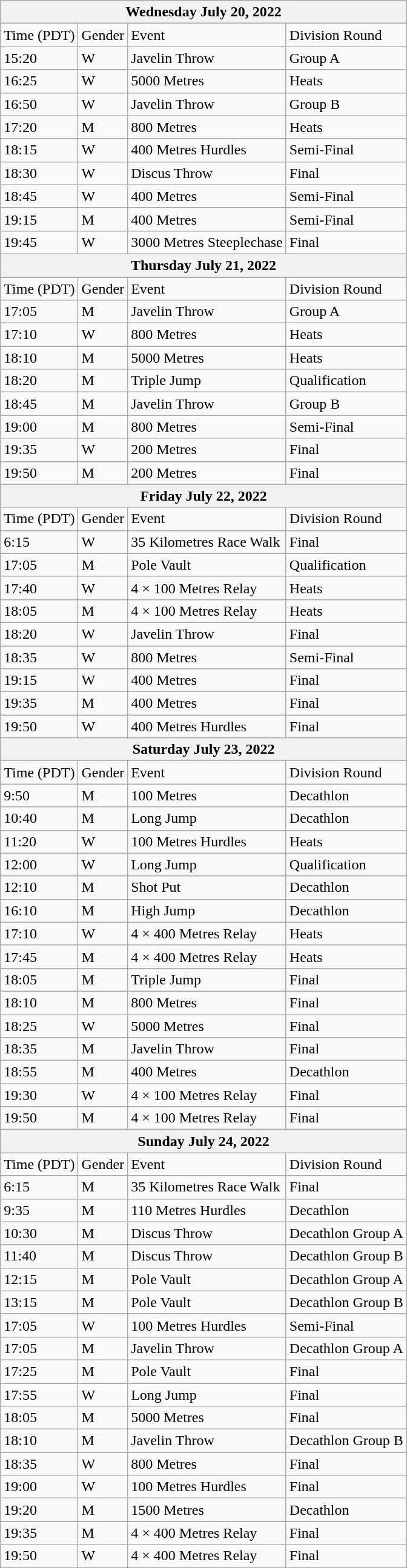<table class="wikitable sortable">
<tr>
<th colspan="6">Wednesday July 20, 2022</th>
</tr>
<tr>
<td>Time (PDT)</td>
<td>Gender</td>
<td>Event</td>
<td>Division Round</td>
</tr>
<tr>
<td>15:20</td>
<td>W</td>
<td>Javelin Throw</td>
<td>Group A</td>
</tr>
<tr>
<td>16:25</td>
<td>W</td>
<td>5000 Metres</td>
<td>Heats</td>
</tr>
<tr>
<td>16:50</td>
<td>W</td>
<td>Javelin Throw</td>
<td>Group B</td>
</tr>
<tr>
<td>17:20</td>
<td>M</td>
<td>800 Metres</td>
<td>Heats</td>
</tr>
<tr>
<td>18:15</td>
<td>W</td>
<td>400 Metres Hurdles</td>
<td>Semi-Final</td>
</tr>
<tr>
<td>18:30</td>
<td>W</td>
<td>Discus Throw</td>
<td>Final</td>
</tr>
<tr>
<td>18:45</td>
<td>W</td>
<td>400 Metres</td>
<td>Semi-Final</td>
</tr>
<tr>
<td>19:15</td>
<td>M</td>
<td>400 Metres</td>
<td>Semi-Final</td>
</tr>
<tr>
<td>19:45</td>
<td>W</td>
<td>3000 Metres Steeplechase</td>
<td>Final</td>
</tr>
<tr>
<th colspan="6">Thursday July 21, 2022</th>
</tr>
<tr>
<td>Time (PDT)</td>
<td>Gender</td>
<td>Event</td>
<td>Division Round</td>
</tr>
<tr>
<td>17:05</td>
<td>M</td>
<td>Javelin Throw</td>
<td>Group A</td>
</tr>
<tr>
<td>17:10</td>
<td>W</td>
<td>800 Metres</td>
<td>Heats</td>
</tr>
<tr>
<td>18:10</td>
<td>M</td>
<td>5000 Metres</td>
<td>Heats</td>
</tr>
<tr>
<td>18:20</td>
<td>M</td>
<td>Triple Jump</td>
<td>Qualification</td>
</tr>
<tr>
<td>18:45</td>
<td>M</td>
<td>Javelin Throw</td>
<td>Group B</td>
</tr>
<tr>
<td>19:00</td>
<td>M</td>
<td>800 Metres</td>
<td>Semi-Final</td>
</tr>
<tr>
<td>19:35</td>
<td>W</td>
<td>200 Metres</td>
<td>Final</td>
</tr>
<tr>
<td>19:50</td>
<td>M</td>
<td>200 Metres</td>
<td>Final</td>
</tr>
<tr>
<th colspan="6">Friday July 22, 2022</th>
</tr>
<tr>
<td>Time (PDT)</td>
<td>Gender</td>
<td>Event</td>
<td>Division Round</td>
</tr>
<tr>
<td>6:15</td>
<td>W</td>
<td>35 Kilometres Race Walk</td>
<td>Final</td>
</tr>
<tr>
<td>17:05</td>
<td>M</td>
<td>Pole Vault</td>
<td>Qualification</td>
</tr>
<tr>
<td>17:40</td>
<td>W</td>
<td>4 × 100 Metres Relay</td>
<td>Heats</td>
</tr>
<tr>
<td>18:05</td>
<td>M</td>
<td>4 × 100 Metres Relay</td>
<td>Heats</td>
</tr>
<tr>
<td>18:20</td>
<td>W</td>
<td>Javelin Throw</td>
<td>Final</td>
</tr>
<tr>
<td>18:35</td>
<td>W</td>
<td>800 Metres</td>
<td>Semi-Final</td>
</tr>
<tr>
<td>19:15</td>
<td>W</td>
<td>400 Metres</td>
<td>Final</td>
</tr>
<tr>
<td>19:35</td>
<td>M</td>
<td>400 Metres</td>
<td>Final</td>
</tr>
<tr>
<td>19:50</td>
<td>W</td>
<td>400 Metres Hurdles</td>
<td>Final</td>
</tr>
<tr>
<th colspan="6">Saturday July 23, 2022</th>
</tr>
<tr>
<td>Time (PDT)</td>
<td>Gender</td>
<td>Event</td>
<td>Division Round</td>
</tr>
<tr>
<td>9:50</td>
<td>M</td>
<td>100 Metres</td>
<td>Decathlon</td>
</tr>
<tr>
<td>10:40</td>
<td>M</td>
<td>Long Jump</td>
<td>Decathlon</td>
</tr>
<tr>
<td>11:20</td>
<td>W</td>
<td>100 Metres Hurdles</td>
<td>Heats</td>
</tr>
<tr>
<td>12:00</td>
<td>W</td>
<td>Long Jump</td>
<td>Qualification</td>
</tr>
<tr>
<td>12:10</td>
<td>M</td>
<td>Shot Put</td>
<td>Decathlon</td>
</tr>
<tr>
<td>16:10</td>
<td>M</td>
<td>High Jump</td>
<td>Decathlon</td>
</tr>
<tr>
<td>17:10</td>
<td>W</td>
<td>4 × 400 Metres Relay</td>
<td>Heats</td>
</tr>
<tr>
<td>17:45</td>
<td>M</td>
<td>4 × 400 Metres Relay</td>
<td>Heats</td>
</tr>
<tr>
<td>18:05</td>
<td>M</td>
<td>Triple Jump</td>
<td>Final</td>
</tr>
<tr>
<td>18:10</td>
<td>M</td>
<td>800 Metres</td>
<td>Final</td>
</tr>
<tr>
<td>18:25</td>
<td>W</td>
<td>5000 Metres</td>
<td>Final</td>
</tr>
<tr>
<td>18:35</td>
<td>M</td>
<td>Javelin Throw</td>
<td>Final</td>
</tr>
<tr>
<td>18:55</td>
<td>M</td>
<td>400 Metres</td>
<td>Decathlon</td>
</tr>
<tr>
<td>19:30</td>
<td>W</td>
<td>4 × 100 Metres Relay</td>
<td>Final</td>
</tr>
<tr>
<td>19:50</td>
<td>M</td>
<td>4 × 100 Metres Relay</td>
<td>Final</td>
</tr>
<tr>
<th colspan="6">Sunday July 24, 2022</th>
</tr>
<tr>
<td>Time (PDT)</td>
<td>Gender</td>
<td>Event</td>
<td>Division Round</td>
</tr>
<tr>
<td>6:15</td>
<td>M</td>
<td>35 Kilometres Race Walk</td>
<td>Final</td>
</tr>
<tr>
<td>9:35</td>
<td>M</td>
<td>110 Metres Hurdles</td>
<td>Decathlon</td>
</tr>
<tr>
<td>10:30</td>
<td>M</td>
<td>Discus Throw</td>
<td>Decathlon Group A</td>
</tr>
<tr>
<td>11:40</td>
<td>M</td>
<td>Discus Throw</td>
<td>Decathlon Group B</td>
</tr>
<tr>
<td>12:15</td>
<td>M</td>
<td>Pole Vault</td>
<td>Decathlon Group A</td>
</tr>
<tr>
<td>13:15</td>
<td>M</td>
<td>Pole Vault</td>
<td>Decathlon Group B</td>
</tr>
<tr>
<td>17:05</td>
<td>W</td>
<td>100 Metres Hurdles</td>
<td>Semi-Final</td>
</tr>
<tr>
<td>17:05</td>
<td>M</td>
<td>Javelin Throw</td>
<td>Decathlon Group A</td>
</tr>
<tr>
<td>17:25</td>
<td>M</td>
<td>Pole Vault</td>
<td>Final</td>
</tr>
<tr>
<td>17:55</td>
<td>W</td>
<td>Long Jump</td>
<td>Final</td>
</tr>
<tr>
<td>18:05</td>
<td>M</td>
<td>5000 Metres</td>
<td>Final</td>
</tr>
<tr>
<td>18:10</td>
<td>M</td>
<td>Javelin Throw</td>
<td>Decathlon Group B</td>
</tr>
<tr>
<td>18:35</td>
<td>W</td>
<td>800 Metres</td>
<td>Final</td>
</tr>
<tr>
<td>19:00</td>
<td>W</td>
<td>100 Metres Hurdles</td>
<td>Final</td>
</tr>
<tr>
<td>19:20</td>
<td>M</td>
<td>1500 Metres</td>
<td>Decathlon</td>
</tr>
<tr>
<td>19:35</td>
<td>M</td>
<td>4 × 400 Metres Relay</td>
<td>Final</td>
</tr>
<tr>
<td>19:50</td>
<td>W</td>
<td>4 × 400 Metres Relay</td>
<td>Final</td>
</tr>
</table>
